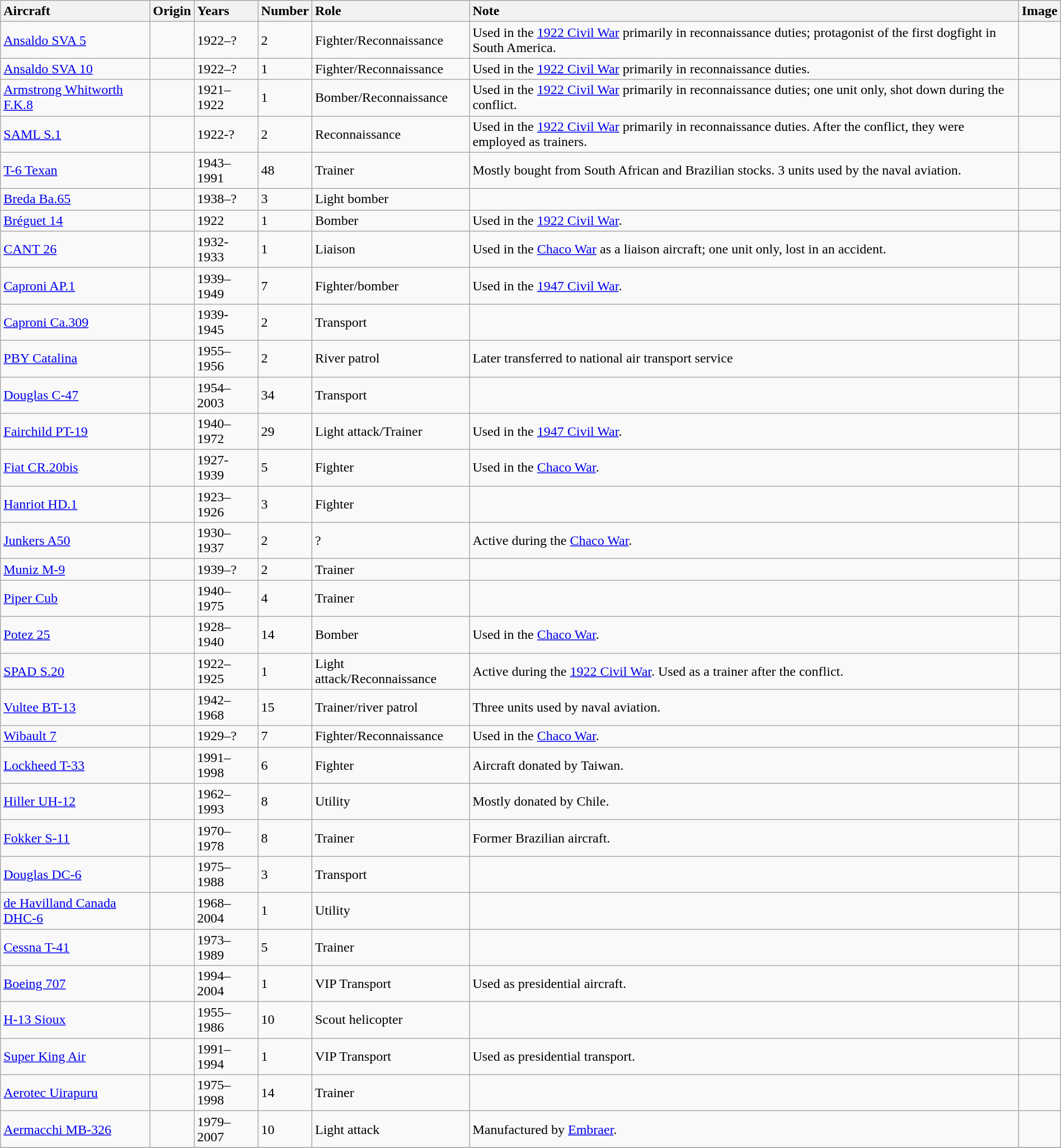<table class="wikitable" style="margin:auto; width:100%;">
<tr>
<th style="text-align: left;">Aircraft</th>
<th style="text-align: left;">Origin</th>
<th style="text-align: left;">Years</th>
<th style="text-align: left;">Number</th>
<th style="text-align: left;">Role</th>
<th style="text-align: left;">Note</th>
<th style="text-align: left;">Image</th>
</tr>
<tr>
<td><a href='#'>Ansaldo SVA 5</a></td>
<td></td>
<td>1922–?</td>
<td>2</td>
<td>Fighter/Reconnaissance</td>
<td>Used in the <a href='#'>1922 Civil War</a> primarily in reconnaissance duties; protagonist of the first dogfight in South America.</td>
<td></td>
</tr>
<tr>
<td><a href='#'>Ansaldo SVA 10</a></td>
<td></td>
<td>1922–?</td>
<td>1</td>
<td>Fighter/Reconnaissance</td>
<td>Used in the <a href='#'>1922 Civil War</a> primarily in reconnaissance duties.</td>
<td></td>
</tr>
<tr>
<td><a href='#'>Armstrong Whitworth F.K.8</a></td>
<td></td>
<td>1921–1922</td>
<td>1</td>
<td>Bomber/Reconnaissance</td>
<td>Used in the <a href='#'>1922 Civil War</a> primarily in reconnaissance duties; one unit only, shot down during the conflict.</td>
<td></td>
</tr>
<tr>
<td><a href='#'>SAML S.1</a></td>
<td></td>
<td>1922-?</td>
<td>2</td>
<td>Reconnaissance</td>
<td>Used in the <a href='#'>1922 Civil War</a> primarily in reconnaissance duties. After the conflict, they were employed as trainers.</td>
<td></td>
</tr>
<tr>
<td><a href='#'>T-6 Texan</a></td>
<td></td>
<td>1943–1991</td>
<td>48</td>
<td>Trainer</td>
<td>Mostly bought from South African and Brazilian stocks. 3 units used by the naval aviation.</td>
<td></td>
</tr>
<tr>
<td><a href='#'>Breda Ba.65</a></td>
<td></td>
<td>1938–?</td>
<td>3</td>
<td>Light bomber</td>
<td></td>
<td></td>
</tr>
<tr>
<td><a href='#'>Bréguet 14</a></td>
<td></td>
<td>1922</td>
<td>1</td>
<td>Bomber</td>
<td>Used in the <a href='#'>1922 Civil War</a>.</td>
<td></td>
</tr>
<tr>
<td><a href='#'>CANT 26</a></td>
<td></td>
<td>1932-1933</td>
<td>1</td>
<td>Liaison</td>
<td>Used in the <a href='#'>Chaco War</a> as a liaison aircraft; one unit only, lost in an accident.</td>
<td></td>
</tr>
<tr>
<td><a href='#'>Caproni AP.1</a></td>
<td></td>
<td>1939–1949</td>
<td>7</td>
<td>Fighter/bomber</td>
<td>Used in the <a href='#'>1947 Civil War</a>.</td>
<td></td>
</tr>
<tr>
<td><a href='#'>Caproni Ca.309</a></td>
<td></td>
<td>1939-1945</td>
<td>2</td>
<td>Transport</td>
<td></td>
<td></td>
</tr>
<tr>
<td><a href='#'>PBY Catalina</a></td>
<td></td>
<td>1955–1956</td>
<td>2</td>
<td>River patrol</td>
<td>Later transferred to national air transport service</td>
<td></td>
</tr>
<tr>
<td><a href='#'>Douglas C-47</a></td>
<td></td>
<td>1954–2003</td>
<td>34</td>
<td>Transport</td>
<td></td>
<td></td>
</tr>
<tr>
<td><a href='#'>Fairchild PT-19</a></td>
<td></td>
<td>1940–1972</td>
<td>29</td>
<td>Light attack/Trainer</td>
<td>Used in the <a href='#'>1947 Civil War</a>.</td>
<td></td>
</tr>
<tr>
<td><a href='#'>Fiat CR.20bis</a></td>
<td></td>
<td>1927-1939</td>
<td>5</td>
<td>Fighter</td>
<td>Used in the <a href='#'>Chaco War</a>.</td>
<td></td>
</tr>
<tr>
<td><a href='#'>Hanriot HD.1</a></td>
<td></td>
<td>1923–1926</td>
<td>3</td>
<td>Fighter</td>
<td></td>
<td></td>
</tr>
<tr>
<td><a href='#'>Junkers A50</a></td>
<td></td>
<td>1930–1937</td>
<td>2</td>
<td>?</td>
<td>Active during the <a href='#'>Chaco War</a>.</td>
<td></td>
</tr>
<tr>
<td><a href='#'>Muniz M-9</a></td>
<td></td>
<td>1939–?</td>
<td>2</td>
<td>Trainer</td>
<td></td>
<td></td>
</tr>
<tr>
<td><a href='#'>Piper Cub</a></td>
<td></td>
<td>1940–1975</td>
<td>4</td>
<td>Trainer</td>
<td></td>
<td></td>
</tr>
<tr>
<td><a href='#'>Potez 25</a></td>
<td></td>
<td>1928–1940</td>
<td>14</td>
<td>Bomber</td>
<td>Used in the <a href='#'>Chaco War</a>.</td>
<td></td>
</tr>
<tr>
<td><a href='#'>SPAD S.20</a></td>
<td></td>
<td>1922–1925</td>
<td>1</td>
<td>Light attack/Reconnaissance</td>
<td>Active during the <a href='#'>1922 Civil War</a>. Used as a trainer after the conflict.</td>
<td></td>
</tr>
<tr>
<td><a href='#'>Vultee BT-13</a></td>
<td></td>
<td>1942–1968</td>
<td>15</td>
<td>Trainer/river patrol</td>
<td>Three units used by naval aviation.</td>
<td></td>
</tr>
<tr>
<td><a href='#'>Wibault 7</a></td>
<td></td>
<td>1929–?</td>
<td>7</td>
<td>Fighter/Reconnaissance</td>
<td>Used in the <a href='#'>Chaco War</a>.</td>
<td></td>
</tr>
<tr>
<td><a href='#'>Lockheed T-33</a></td>
<td></td>
<td>1991–1998</td>
<td>6</td>
<td>Fighter</td>
<td>Aircraft donated by Taiwan.</td>
<td></td>
</tr>
<tr>
<td><a href='#'>Hiller UH-12</a></td>
<td></td>
<td>1962–1993</td>
<td>8</td>
<td>Utility</td>
<td>Mostly donated by Chile.</td>
<td></td>
</tr>
<tr>
<td><a href='#'>Fokker S-11</a></td>
<td></td>
<td>1970–1978</td>
<td>8</td>
<td>Trainer</td>
<td>Former Brazilian aircraft.</td>
<td></td>
</tr>
<tr>
<td><a href='#'>Douglas DC-6</a></td>
<td></td>
<td>1975–1988</td>
<td>3</td>
<td>Transport</td>
<td></td>
<td></td>
</tr>
<tr>
<td><a href='#'>de Havilland Canada DHC-6</a></td>
<td></td>
<td>1968–2004</td>
<td>1</td>
<td>Utility</td>
<td></td>
<td></td>
</tr>
<tr>
<td><a href='#'>Cessna T-41</a></td>
<td></td>
<td>1973–1989</td>
<td>5</td>
<td>Trainer</td>
<td></td>
<td></td>
</tr>
<tr>
<td><a href='#'>Boeing 707</a></td>
<td></td>
<td>1994–2004</td>
<td>1</td>
<td>VIP Transport</td>
<td>Used as presidential aircraft.</td>
<td></td>
</tr>
<tr>
<td><a href='#'>H-13 Sioux</a></td>
<td></td>
<td>1955–1986</td>
<td>10</td>
<td>Scout helicopter</td>
<td></td>
<td></td>
</tr>
<tr>
<td><a href='#'>Super King Air</a></td>
<td></td>
<td>1991–1994</td>
<td>1</td>
<td>VIP Transport</td>
<td>Used as presidential transport.</td>
<td></td>
</tr>
<tr>
<td><a href='#'>Aerotec Uirapuru</a></td>
<td></td>
<td>1975–1998</td>
<td>14</td>
<td>Trainer</td>
<td></td>
<td></td>
</tr>
<tr>
<td><a href='#'>Aermacchi MB-326</a></td>
<td></td>
<td>1979–2007</td>
<td>10</td>
<td>Light attack</td>
<td>Manufactured by <a href='#'>Embraer</a>.</td>
<td></td>
</tr>
<tr>
</tr>
</table>
